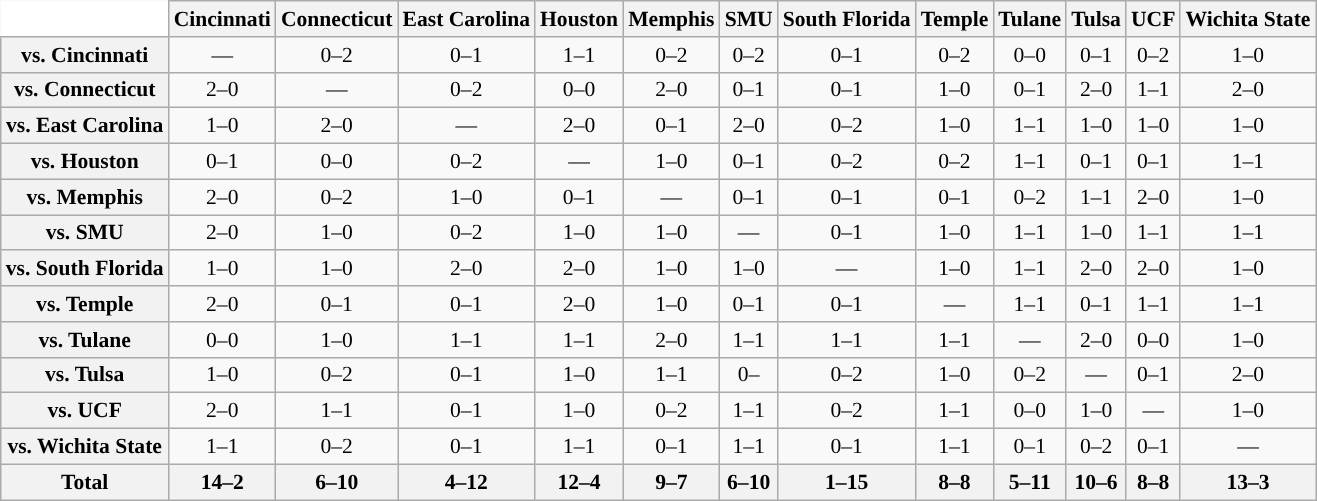<table class="wikitable" style="white-space:nowrap;font-size:90%;">
<tr>
<th colspan="1" style="background:white; border-top-style:hidden; border-left-style:hidden;" width="75"> </th>
<th style=>Cincinnati</th>
<th>Connecticut</th>
<th style=>East Carolina</th>
<th>Houston</th>
<th>Memphis</th>
<th>SMU</th>
<th>South Florida</th>
<th>Temple</th>
<th>Tulane</th>
<th>Tulsa</th>
<th style=>UCF</th>
<th style=>Wichita State</th>
</tr>
<tr style="text-align:center;">
<th>vs. Cincinnati</th>
<td>—</td>
<td>0–2</td>
<td>0–1</td>
<td>1–1</td>
<td>0–2</td>
<td>0–2</td>
<td>0–1</td>
<td>0–2</td>
<td>0–0</td>
<td>0–1</td>
<td>0–2</td>
<td>1–0</td>
</tr>
<tr style="text-align:center;">
<th>vs. Connecticut</th>
<td>2–0</td>
<td>—</td>
<td>0–2</td>
<td>0–0</td>
<td>2–0</td>
<td>0–1</td>
<td>0–1</td>
<td>1–0</td>
<td>0–1</td>
<td>2–0</td>
<td>1–1</td>
<td>2–0</td>
</tr>
<tr style="text-align:center;">
<th>vs. East Carolina</th>
<td>1–0</td>
<td>2–0</td>
<td>—</td>
<td>2–0</td>
<td>0–1</td>
<td>2–0</td>
<td>0–2</td>
<td>1–0</td>
<td>1–1</td>
<td>1–0</td>
<td>1–0</td>
<td>1–0</td>
</tr>
<tr style="text-align:center;">
<th>vs. Houston</th>
<td>0–1</td>
<td>0–0</td>
<td>0–2</td>
<td>—</td>
<td>1–0</td>
<td>0–1</td>
<td>0–2</td>
<td>0–2</td>
<td>1–1</td>
<td>0–1</td>
<td>0–1</td>
<td>1–1</td>
</tr>
<tr style="text-align:center;">
<th>vs. Memphis</th>
<td>2–0</td>
<td>0–2</td>
<td>1–0</td>
<td>0–1</td>
<td>—</td>
<td>0–1</td>
<td>0–1</td>
<td>0–1</td>
<td>0–2</td>
<td>1–1</td>
<td>2–0</td>
<td>1–0</td>
</tr>
<tr style="text-align:center;">
<th>vs. SMU</th>
<td>2–0</td>
<td>1–0</td>
<td>0–2</td>
<td>1–0</td>
<td>1–0</td>
<td>—</td>
<td>0–1</td>
<td>1–0</td>
<td>1–1</td>
<td>1–0</td>
<td>1–1</td>
<td>1–1</td>
</tr>
<tr style="text-align:center;">
<th>vs. South Florida</th>
<td>1–0</td>
<td>1–0</td>
<td>2–0</td>
<td>2–0</td>
<td>1–0</td>
<td>1–0</td>
<td>—</td>
<td>1–0</td>
<td>1–1</td>
<td>2–0</td>
<td>2–0</td>
<td>1–0</td>
</tr>
<tr style="text-align:center;">
<th>vs. Temple</th>
<td>2–0</td>
<td>0–1</td>
<td>0–1</td>
<td>2–0</td>
<td>1–0</td>
<td>0–1</td>
<td>0–1</td>
<td>—</td>
<td>1–1</td>
<td>0–1</td>
<td>1–1</td>
<td>1–1</td>
</tr>
<tr style="text-align:center;">
<th>vs. Tulane</th>
<td>0–0</td>
<td>1–0</td>
<td>1–1</td>
<td>1–1</td>
<td>2–0</td>
<td>1–1</td>
<td>1–1</td>
<td>1–1</td>
<td>—</td>
<td>2–0</td>
<td>0–0</td>
<td>1–0</td>
</tr>
<tr style="text-align:center;">
<th>vs. Tulsa</th>
<td>1–0</td>
<td>0–2</td>
<td>0–1</td>
<td>1–0</td>
<td>1–1</td>
<td>0–</td>
<td>0–2</td>
<td>1–0</td>
<td>0–2</td>
<td>—</td>
<td>0–1</td>
<td>2–0</td>
</tr>
<tr style="text-align:center;">
<th>vs. UCF</th>
<td>2–0</td>
<td>1–1</td>
<td>0–1</td>
<td>1–0</td>
<td>0–2</td>
<td>1–1</td>
<td>0–2</td>
<td>1–1</td>
<td>0–0</td>
<td>1–0</td>
<td>—</td>
<td>1–0</td>
</tr>
<tr style="text-align:center;">
<th>vs. Wichita State</th>
<td>1–1</td>
<td>0–2</td>
<td>0–1</td>
<td>1–1</td>
<td>0–1</td>
<td>1–1</td>
<td>0–1</td>
<td>1–1</td>
<td>0–1</td>
<td>0–2</td>
<td>0–1</td>
<td>—<br></td>
</tr>
<tr style="text-align:center;">
<th>Total</th>
<th>14–2</th>
<th>6–10</th>
<th>4–12</th>
<th>12–4</th>
<th>9–7</th>
<th>6–10</th>
<th>1–15</th>
<th>8–8</th>
<th>5–11</th>
<th>10–6</th>
<th>8–8</th>
<th>13–3</th>
</tr>
</table>
